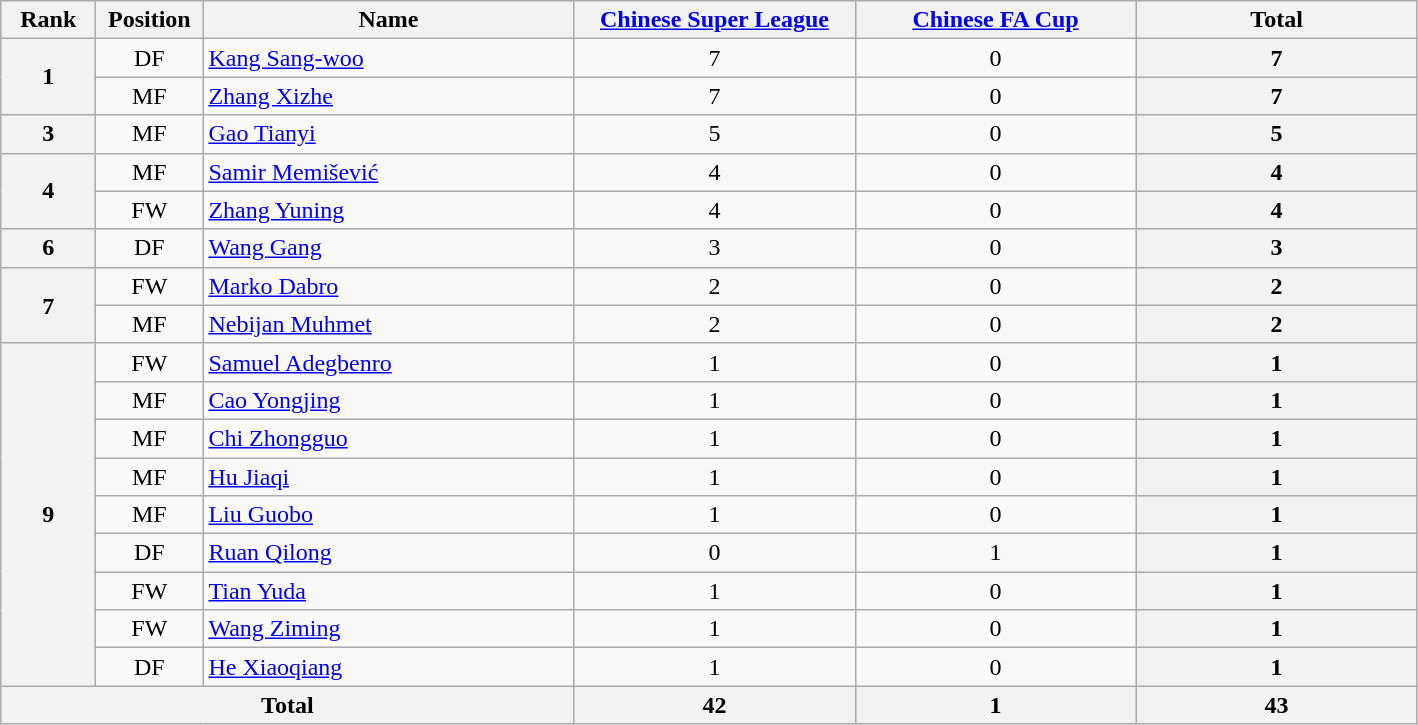<table class="wikitable" style="text-align: center;">
<tr>
<th style="width:56px;">Rank</th>
<th style="width:64px;">Position</th>
<th style="width:240px;">Name</th>
<th style="width:180px;"><a href='#'>Chinese Super League</a></th>
<th style="width:180px;"><a href='#'>Chinese FA Cup</a></th>
<th style="width:180px;"><strong>Total</strong></th>
</tr>
<tr>
<th rowspan="2">1</th>
<td>DF</td>
<td align="left"> <a href='#'>Kang Sang-woo</a></td>
<td>7</td>
<td>0</td>
<th>7</th>
</tr>
<tr>
<td>MF</td>
<td align="left"> <a href='#'>Zhang Xizhe</a></td>
<td>7</td>
<td>0</td>
<th>7</th>
</tr>
<tr>
<th>3</th>
<td>MF</td>
<td align="left"> <a href='#'>Gao Tianyi</a></td>
<td>5</td>
<td>0</td>
<th>5</th>
</tr>
<tr>
<th rowspan="2">4</th>
<td>MF</td>
<td align="left"> <a href='#'>Samir Memišević</a></td>
<td>4</td>
<td>0</td>
<th>4</th>
</tr>
<tr>
<td>FW</td>
<td align="left"> <a href='#'>Zhang Yuning</a></td>
<td>4</td>
<td>0</td>
<th>4</th>
</tr>
<tr>
<th>6</th>
<td>DF</td>
<td align="left"> <a href='#'>Wang Gang</a></td>
<td>3</td>
<td>0</td>
<th>3</th>
</tr>
<tr>
<th rowspan="2">7</th>
<td>FW</td>
<td align="left"> <a href='#'>Marko Dabro</a></td>
<td>2</td>
<td>0</td>
<th>2</th>
</tr>
<tr>
<td>MF</td>
<td align="left"> <a href='#'>Nebijan Muhmet</a></td>
<td>2</td>
<td>0</td>
<th>2</th>
</tr>
<tr>
<th rowspan="9">9</th>
<td>FW</td>
<td align="left"> <a href='#'>Samuel Adegbenro</a></td>
<td>1</td>
<td>0</td>
<th>1</th>
</tr>
<tr>
<td>MF</td>
<td align="left"> <a href='#'>Cao Yongjing</a></td>
<td>1</td>
<td>0</td>
<th>1</th>
</tr>
<tr>
<td>MF</td>
<td align="left"> <a href='#'>Chi Zhongguo</a></td>
<td>1</td>
<td>0</td>
<th>1</th>
</tr>
<tr>
<td>MF</td>
<td align="left"> <a href='#'>Hu Jiaqi</a></td>
<td>1</td>
<td>0</td>
<th>1</th>
</tr>
<tr>
<td>MF</td>
<td align="left"> <a href='#'>Liu Guobo</a></td>
<td>1</td>
<td>0</td>
<th>1</th>
</tr>
<tr>
<td>DF</td>
<td align="left"> <a href='#'>Ruan Qilong</a></td>
<td>0</td>
<td>1</td>
<th>1</th>
</tr>
<tr>
<td>FW</td>
<td align="left"> <a href='#'>Tian Yuda</a></td>
<td>1</td>
<td>0</td>
<th>1</th>
</tr>
<tr>
<td>FW</td>
<td align="left"> <a href='#'>Wang Ziming</a></td>
<td>1</td>
<td>0</td>
<th>1</th>
</tr>
<tr>
<td>DF</td>
<td align="left"> <a href='#'>He Xiaoqiang</a></td>
<td>1</td>
<td>0</td>
<th>1</th>
</tr>
<tr>
<th colspan="3"><strong>Total</strong></th>
<th>42</th>
<th>1</th>
<th>43</th>
</tr>
</table>
